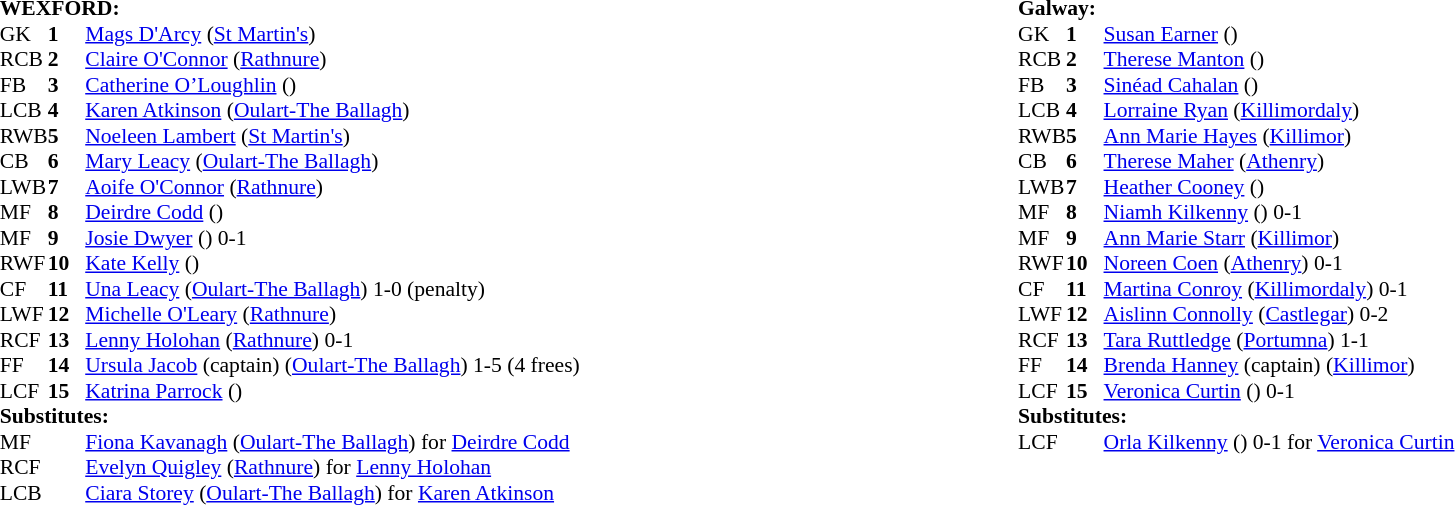<table width="100%">
<tr>
<td valign="top" width="50%"><br><table style="font-size: 90%" cellspacing="0" cellpadding="0" align=center>
<tr>
<td colspan="4"><strong>WEXFORD:</strong></td>
</tr>
<tr>
<th width="25"></th>
<th width="25"></th>
</tr>
<tr>
<td>GK</td>
<td><strong>1</strong></td>
<td><a href='#'>Mags D'Arcy</a> (<a href='#'>St Martin's</a>)</td>
</tr>
<tr>
<td>RCB</td>
<td><strong>2</strong></td>
<td><a href='#'>Claire O'Connor</a> (<a href='#'>Rathnure</a>)</td>
</tr>
<tr>
<td>FB</td>
<td><strong>3</strong></td>
<td><a href='#'>Catherine O’Loughlin</a> ()</td>
</tr>
<tr>
<td>LCB</td>
<td><strong>4</strong></td>
<td><a href='#'>Karen Atkinson</a> (<a href='#'>Oulart-The Ballagh</a>) </td>
</tr>
<tr>
<td>RWB</td>
<td><strong>5</strong></td>
<td><a href='#'>Noeleen Lambert</a> (<a href='#'>St Martin's</a>)</td>
</tr>
<tr>
<td>CB</td>
<td><strong>6</strong></td>
<td><a href='#'>Mary Leacy</a> (<a href='#'>Oulart-The Ballagh</a>)</td>
</tr>
<tr>
<td>LWB</td>
<td><strong>7</strong></td>
<td><a href='#'>Aoife O'Connor</a> (<a href='#'>Rathnure</a>)</td>
</tr>
<tr>
<td>MF</td>
<td><strong>8</strong></td>
<td><a href='#'>Deirdre Codd</a> () </td>
</tr>
<tr>
<td>MF</td>
<td><strong>9</strong></td>
<td><a href='#'>Josie Dwyer</a> () 0-1</td>
</tr>
<tr>
<td>RWF</td>
<td><strong>10</strong></td>
<td><a href='#'>Kate Kelly</a> ()</td>
</tr>
<tr>
<td>CF</td>
<td><strong>11</strong></td>
<td><a href='#'>Una Leacy</a> (<a href='#'>Oulart-The Ballagh</a>) 1-0 (penalty)</td>
</tr>
<tr>
<td>LWF</td>
<td><strong>12</strong></td>
<td><a href='#'>Michelle O'Leary</a> (<a href='#'>Rathnure</a>)</td>
</tr>
<tr>
<td>RCF</td>
<td><strong>13</strong></td>
<td><a href='#'>Lenny Holohan</a> (<a href='#'>Rathnure</a>) 0-1 </td>
</tr>
<tr>
<td>FF</td>
<td><strong>14</strong></td>
<td><a href='#'>Ursula Jacob</a> (captain) (<a href='#'>Oulart-The Ballagh</a>) 1-5 (4 frees)</td>
</tr>
<tr>
<td>LCF</td>
<td><strong>15</strong></td>
<td><a href='#'>Katrina Parrock</a> ()</td>
</tr>
<tr>
<td colspan=4><strong>Substitutes:</strong></td>
</tr>
<tr>
<td>MF</td>
<td></td>
<td><a href='#'>Fiona Kavanagh</a> (<a href='#'>Oulart-The Ballagh</a>) for <a href='#'>Deirdre Codd</a> </td>
</tr>
<tr>
<td>RCF</td>
<td></td>
<td><a href='#'>Evelyn Quigley</a> (<a href='#'>Rathnure</a>) for <a href='#'>Lenny Holohan</a> </td>
</tr>
<tr>
<td>LCB</td>
<td></td>
<td><a href='#'>Ciara Storey</a> (<a href='#'>Oulart-The Ballagh</a>) for <a href='#'>Karen Atkinson</a> </td>
</tr>
<tr>
</tr>
</table>
</td>
<td valign="top" width="50%"><br><table style="font-size: 90%" cellspacing="0" cellpadding="0" align=center>
<tr>
<td colspan="4"><strong>Galway:</strong></td>
</tr>
<tr>
<th width="25"></th>
<th width="25"></th>
</tr>
<tr>
<td>GK</td>
<td><strong>1</strong></td>
<td><a href='#'>Susan Earner</a> ()</td>
</tr>
<tr>
<td>RCB</td>
<td><strong>2</strong></td>
<td><a href='#'>Therese Manton</a> ()</td>
</tr>
<tr>
<td>FB</td>
<td><strong>3</strong></td>
<td><a href='#'>Sinéad Cahalan</a> ()</td>
</tr>
<tr>
<td>LCB</td>
<td><strong>4</strong></td>
<td><a href='#'>Lorraine Ryan</a> (<a href='#'>Killimordaly</a>)</td>
</tr>
<tr>
<td>RWB</td>
<td><strong>5</strong></td>
<td><a href='#'>Ann Marie Hayes</a> (<a href='#'>Killimor</a>)</td>
</tr>
<tr>
<td>CB</td>
<td><strong>6</strong></td>
<td><a href='#'>Therese Maher</a> (<a href='#'>Athenry</a>)</td>
</tr>
<tr>
<td>LWB</td>
<td><strong>7</strong></td>
<td><a href='#'>Heather Cooney</a> ()</td>
</tr>
<tr>
<td>MF</td>
<td><strong>8</strong></td>
<td><a href='#'>Niamh Kilkenny</a> () 0-1</td>
</tr>
<tr>
<td>MF</td>
<td><strong>9</strong></td>
<td><a href='#'>Ann Marie Starr</a> (<a href='#'>Killimor</a>)</td>
</tr>
<tr>
<td>RWF</td>
<td><strong>10</strong></td>
<td><a href='#'>Noreen Coen</a> (<a href='#'>Athenry</a>) 0-1</td>
</tr>
<tr>
<td>CF</td>
<td><strong>11</strong></td>
<td><a href='#'>Martina Conroy</a> (<a href='#'>Killimordaly</a>) 0-1</td>
</tr>
<tr>
<td>LWF</td>
<td><strong>12</strong></td>
<td><a href='#'>Aislinn Connolly</a> (<a href='#'>Castlegar</a>) 0-2</td>
</tr>
<tr>
<td>RCF</td>
<td><strong>13</strong></td>
<td><a href='#'>Tara Ruttledge</a> (<a href='#'>Portumna</a>) 1-1</td>
</tr>
<tr>
<td>FF</td>
<td><strong>14</strong></td>
<td><a href='#'>Brenda Hanney</a> (captain) (<a href='#'>Killimor</a>)</td>
</tr>
<tr>
<td>LCF</td>
<td><strong>15</strong></td>
<td><a href='#'>Veronica Curtin</a> () 0-1</td>
</tr>
<tr>
<td colspan=4><strong>Substitutes:</strong></td>
</tr>
<tr>
<td>LCF</td>
<td></td>
<td><a href='#'>Orla Kilkenny</a> () 0-1 for <a href='#'>Veronica Curtin</a> </td>
</tr>
<tr>
</tr>
</table>
</td>
</tr>
</table>
